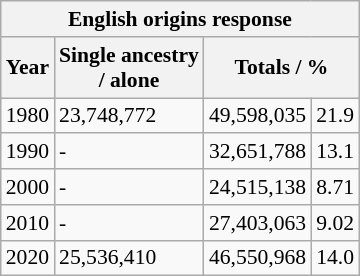<table class="wikitable floatright" style="font-size:90%;">
<tr>
<th colspan="8">English origins response</th>
</tr>
<tr>
<th>Year</th>
<th>Single ancestry<br>/ alone</th>
<th colspan="2">Totals / %</th>
</tr>
<tr>
<td>1980</td>
<td>23,748,772</td>
<td>49,598,035</td>
<td>21.9</td>
</tr>
<tr>
<td>1990</td>
<td>-</td>
<td>32,651,788</td>
<td>13.1</td>
</tr>
<tr>
<td>2000</td>
<td>-</td>
<td>24,515,138</td>
<td>8.71</td>
</tr>
<tr>
<td>2010</td>
<td>-</td>
<td>27,403,063</td>
<td>9.02</td>
</tr>
<tr>
<td>2020</td>
<td>25,536,410</td>
<td>46,550,968</td>
<td>14.0</td>
</tr>
</table>
